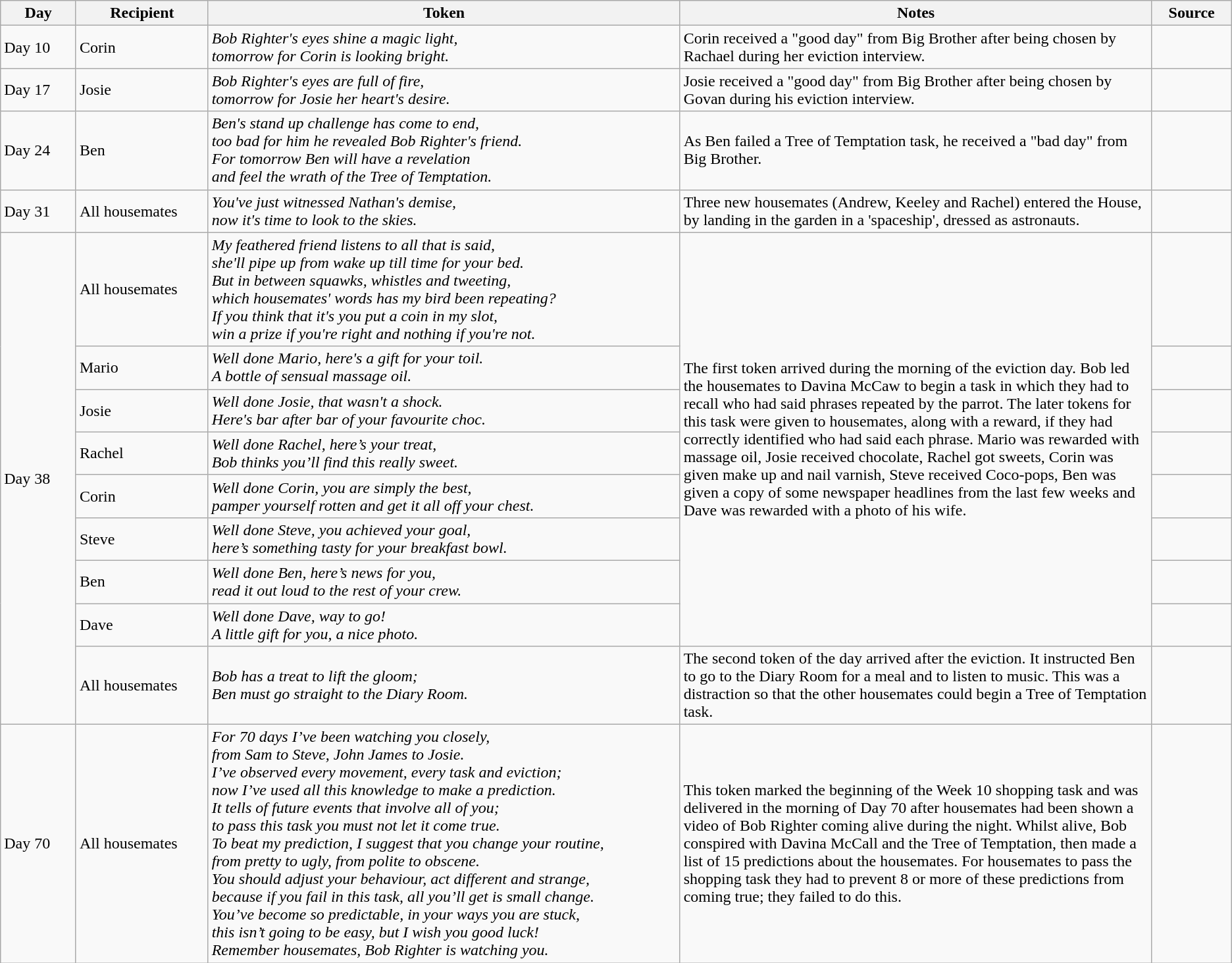<table class="wikitable">
<tr>
<th style="width: 4%;">Day</th>
<th style="width: 7%;">Recipient</th>
<th style="width: 25%;">Token</th>
<th style="width: 25%;">Notes</th>
<th style="width: 4%;">Source</th>
</tr>
<tr>
<td>Day 10</td>
<td>Corin</td>
<td><em>Bob Righter's eyes shine a magic light,<br>tomorrow for Corin is looking bright.</em></td>
<td>Corin received a "good day" from Big Brother after being chosen by Rachael during her eviction interview.</td>
<td style="text-align:center"></td>
</tr>
<tr>
<td>Day 17</td>
<td>Josie</td>
<td><em>Bob Righter's eyes are full of fire,<br>tomorrow for Josie her heart's desire.</em></td>
<td>Josie received a "good day" from Big Brother after being chosen by Govan during his eviction interview.</td>
<td style="text-align:center"></td>
</tr>
<tr>
<td>Day 24</td>
<td>Ben</td>
<td><em>Ben's stand up challenge has come to end,<br>too bad for him he revealed Bob Righter's friend.<br>For tomorrow Ben will have a revelation<br>and feel the wrath of the Tree of Temptation.</em></td>
<td>As Ben failed a Tree of Temptation task, he received a "bad day" from Big Brother.</td>
<td style="text-align:center"></td>
</tr>
<tr>
<td>Day 31</td>
<td>All housemates</td>
<td><em>You've just witnessed Nathan's demise,<br>now it's time to look to the skies.</em></td>
<td>Three new housemates (Andrew, Keeley and Rachel) entered the House, by landing in the garden in a 'spaceship', dressed as astronauts.</td>
<td style="text-align:center"></td>
</tr>
<tr>
<td rowspan="9">Day 38</td>
<td>All housemates</td>
<td><em>My feathered friend listens to all that is said,<br>she'll pipe up from wake up till time for your bed.<br>But in between squawks, whistles and tweeting,<br>which housemates' words has my bird been repeating?<br>If you think that it's you put a coin in my slot,<br>win a prize if you're right and nothing if you're not.</em></td>
<td rowspan="8">The first token arrived during the morning of the eviction day. Bob led the housemates to Davina McCaw to begin a task in which they had to recall who had said phrases repeated by the parrot. The later tokens for this task were given to housemates, along with a reward, if they had correctly identified who had said each phrase. Mario was rewarded with massage oil, Josie received chocolate, Rachel got sweets, Corin was given make up and nail varnish, Steve received Coco-pops, Ben was given a copy of some newspaper headlines from the last few weeks and Dave was rewarded with a photo of his wife.</td>
<td style="text-align:center"></td>
</tr>
<tr>
<td>Mario</td>
<td><em>Well done Mario, here's a gift for your toil.<br>A bottle of sensual massage oil.</em></td>
<td style="text-align:center"></td>
</tr>
<tr>
<td>Josie</td>
<td><em>Well done Josie, that wasn't a shock.<br>Here's bar after bar of your favourite choc.</em></td>
<td style="text-align:center"></td>
</tr>
<tr>
<td>Rachel</td>
<td><em>Well done Rachel, here’s your treat,<br>Bob thinks you’ll find this really sweet.</em></td>
<td style="text-align:center"></td>
</tr>
<tr>
<td>Corin</td>
<td><em>Well done Corin, you are simply the best,<br>pamper yourself rotten and get it all off your chest.</em></td>
<td style="text-align:center"></td>
</tr>
<tr>
<td>Steve</td>
<td><em>Well done Steve, you achieved your goal,<br>here’s something tasty for your breakfast bowl.</em></td>
<td style="text-align:center"></td>
</tr>
<tr>
<td>Ben</td>
<td><em>Well done Ben, here’s news for you,<br>read it out loud to the rest of your crew.</em></td>
<td style="text-align:center"></td>
</tr>
<tr>
<td>Dave</td>
<td><em>Well done Dave, way to go!<br>A little gift for you, a nice photo.</em></td>
<td style="text-align:center"></td>
</tr>
<tr>
<td>All housemates</td>
<td><em>Bob has a treat to lift the gloom;<br>Ben must go straight to the Diary Room.</em></td>
<td>The second token of the day arrived after the eviction. It instructed Ben to go to the Diary Room for a meal and to listen to music. This was a distraction so that the other housemates could begin a Tree of Temptation task.</td>
<td style="text-align:center"></td>
</tr>
<tr>
<td>Day 70</td>
<td>All housemates</td>
<td><em>For 70 days I’ve been watching you closely,<br>from Sam to Steve, John James to Josie.<br>I’ve observed every movement, every task and eviction;<br>now I’ve used all this knowledge to make a prediction.<br>It tells of future events that involve all of you;<br>to pass this task you must not let it come true.<br>To beat my prediction, I suggest that you change your routine,<br>from pretty to ugly, from polite to obscene.<br>You should adjust your behaviour, act different and strange,<br>because if you fail in this task, all you’ll get is small change.<br>You’ve become so predictable, in your ways you are stuck,<br>this isn’t going to be easy, but I wish you good luck!<br>Remember housemates, Bob Righter is watching you.</em></td>
<td>This token marked the beginning of the Week 10 shopping task and was delivered in the morning of Day 70 after housemates had been shown a video of Bob Righter coming alive during the night. Whilst alive, Bob conspired with Davina McCall and the Tree of Temptation, then made a list of 15 predictions about the housemates. For housemates to pass the shopping task they had to prevent 8 or more of these predictions from coming true; they failed to do this.</td>
<td style="text-align:center"></td>
</tr>
</table>
